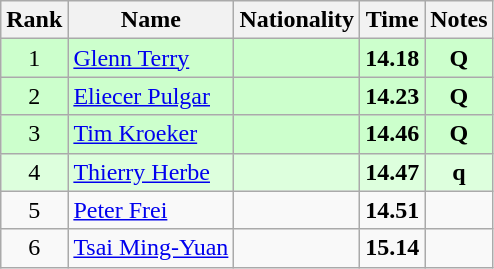<table class="wikitable sortable" style="text-align:center">
<tr>
<th>Rank</th>
<th>Name</th>
<th>Nationality</th>
<th>Time</th>
<th>Notes</th>
</tr>
<tr bgcolor=ccffcc>
<td>1</td>
<td align=left><a href='#'>Glenn Terry</a></td>
<td align=left></td>
<td><strong>14.18</strong></td>
<td><strong>Q</strong></td>
</tr>
<tr bgcolor=ccffcc>
<td>2</td>
<td align=left><a href='#'>Eliecer Pulgar</a></td>
<td align=left></td>
<td><strong>14.23</strong></td>
<td><strong>Q</strong></td>
</tr>
<tr bgcolor=ccffcc>
<td>3</td>
<td align=left><a href='#'>Tim Kroeker</a></td>
<td align=left></td>
<td><strong>14.46</strong></td>
<td><strong>Q</strong></td>
</tr>
<tr bgcolor=ddffdd>
<td>4</td>
<td align=left><a href='#'>Thierry Herbe</a></td>
<td align=left></td>
<td><strong>14.47</strong></td>
<td><strong>q</strong></td>
</tr>
<tr>
<td>5</td>
<td align=left><a href='#'>Peter Frei</a></td>
<td align=left></td>
<td><strong>14.51</strong></td>
<td></td>
</tr>
<tr>
<td>6</td>
<td align=left><a href='#'>Tsai Ming-Yuan</a></td>
<td align=left></td>
<td><strong>15.14</strong></td>
<td></td>
</tr>
</table>
